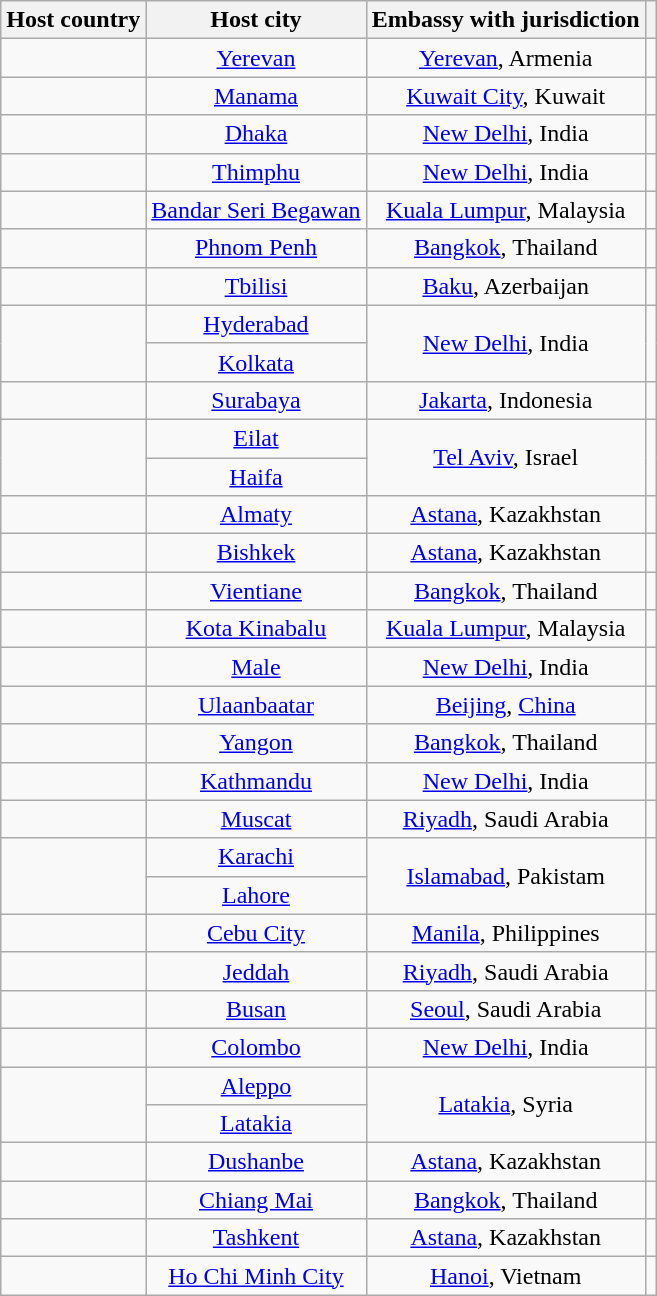<table class="wikitable plainrowheaders" style="text-align:center;">
<tr>
<th scope="col">Host country</th>
<th scope="col">Host city</th>
<th>Embassy with jurisdiction</th>
<th scope="col"></th>
</tr>
<tr>
<td></td>
<td><a href='#'>Yerevan</a></td>
<td><a href='#'>Yerevan</a>, Armenia</td>
<td></td>
</tr>
<tr>
<td></td>
<td><a href='#'>Manama</a></td>
<td><a href='#'>Kuwait City</a>, Kuwait</td>
<td></td>
</tr>
<tr>
<td></td>
<td><a href='#'>Dhaka</a></td>
<td><a href='#'>New Delhi</a>, India</td>
<td></td>
</tr>
<tr>
<td></td>
<td><a href='#'>Thimphu</a></td>
<td><a href='#'>New Delhi</a>, India</td>
<td></td>
</tr>
<tr>
<td></td>
<td><a href='#'>Bandar Seri Begawan</a></td>
<td><a href='#'>Kuala Lumpur</a>, Malaysia</td>
<td></td>
</tr>
<tr>
<td></td>
<td><a href='#'>Phnom Penh</a></td>
<td><a href='#'>Bangkok</a>, Thailand</td>
<td></td>
</tr>
<tr>
<td></td>
<td><a href='#'>Tbilisi</a></td>
<td><a href='#'>Baku</a>, Azerbaijan</td>
<td></td>
</tr>
<tr>
<td rowspan="2"></td>
<td><a href='#'>Hyderabad</a></td>
<td rowspan="2"><a href='#'>New Delhi</a>, India</td>
<td rowspan="2"></td>
</tr>
<tr>
<td><a href='#'>Kolkata</a></td>
</tr>
<tr>
<td></td>
<td><a href='#'>Surabaya</a></td>
<td><a href='#'>Jakarta</a>, Indonesia</td>
<td></td>
</tr>
<tr>
<td rowspan="2"></td>
<td><a href='#'>Eilat</a></td>
<td rowspan="2"><a href='#'>Tel Aviv</a>, Israel</td>
<td rowspan="2"></td>
</tr>
<tr>
<td><a href='#'>Haifa</a></td>
</tr>
<tr>
<td></td>
<td><a href='#'>Almaty</a></td>
<td><a href='#'>Astana</a>, Kazakhstan</td>
<td></td>
</tr>
<tr>
<td></td>
<td><a href='#'>Bishkek</a></td>
<td><a href='#'>Astana</a>, Kazakhstan</td>
<td></td>
</tr>
<tr>
<td></td>
<td><a href='#'>Vientiane</a></td>
<td><a href='#'>Bangkok</a>, Thailand</td>
<td></td>
</tr>
<tr>
<td></td>
<td><a href='#'>Kota Kinabalu</a></td>
<td><a href='#'>Kuala Lumpur</a>, Malaysia</td>
<td></td>
</tr>
<tr>
<td></td>
<td><a href='#'>Male</a></td>
<td><a href='#'>New Delhi</a>, India</td>
<td></td>
</tr>
<tr>
<td></td>
<td><a href='#'>Ulaanbaatar</a></td>
<td><a href='#'>Beijing</a>, <a href='#'>China</a></td>
<td></td>
</tr>
<tr>
<td></td>
<td><a href='#'>Yangon</a></td>
<td><a href='#'>Bangkok</a>, Thailand</td>
<td></td>
</tr>
<tr>
<td></td>
<td><a href='#'>Kathmandu</a></td>
<td><a href='#'>New Delhi</a>, India</td>
<td></td>
</tr>
<tr>
<td></td>
<td><a href='#'>Muscat</a></td>
<td><a href='#'>Riyadh</a>, Saudi Arabia</td>
<td></td>
</tr>
<tr>
<td rowspan="2"></td>
<td><a href='#'>Karachi</a></td>
<td rowspan="2"><a href='#'>Islamabad</a>, Pakistam</td>
<td rowspan="2"></td>
</tr>
<tr>
<td><a href='#'>Lahore</a></td>
</tr>
<tr>
<td></td>
<td><a href='#'>Cebu City</a></td>
<td><a href='#'>Manila</a>, Philippines</td>
<td></td>
</tr>
<tr>
<td></td>
<td><a href='#'>Jeddah</a></td>
<td><a href='#'>Riyadh</a>, Saudi Arabia</td>
<td></td>
</tr>
<tr>
<td></td>
<td><a href='#'>Busan</a></td>
<td><a href='#'>Seoul</a>, Saudi Arabia</td>
<td></td>
</tr>
<tr>
<td></td>
<td><a href='#'>Colombo</a></td>
<td><a href='#'>New Delhi</a>, India</td>
<td></td>
</tr>
<tr>
<td rowspan="2"></td>
<td><a href='#'>Aleppo</a></td>
<td rowspan="2"><a href='#'>Latakia</a>, Syria</td>
<td rowspan="2"></td>
</tr>
<tr>
<td><a href='#'>Latakia</a></td>
</tr>
<tr>
<td></td>
<td><a href='#'>Dushanbe</a></td>
<td><a href='#'>Astana</a>, Kazakhstan</td>
<td></td>
</tr>
<tr>
<td></td>
<td><a href='#'>Chiang Mai</a></td>
<td><a href='#'>Bangkok</a>, Thailand</td>
<td></td>
</tr>
<tr>
<td></td>
<td><a href='#'>Tashkent</a></td>
<td><a href='#'>Astana</a>, Kazakhstan</td>
<td></td>
</tr>
<tr>
<td></td>
<td><a href='#'>Ho Chi Minh City</a></td>
<td><a href='#'>Hanoi</a>, Vietnam</td>
<td></td>
</tr>
</table>
